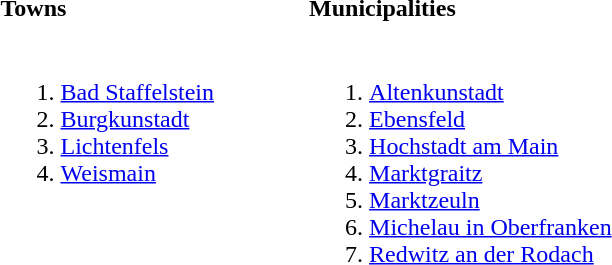<table>
<tr>
<th align=left width=50%>Towns</th>
<th align=left width=50%>Municipalities</th>
</tr>
<tr valign=top>
<td><br><ol><li><a href='#'>Bad Staffelstein</a></li><li><a href='#'>Burgkunstadt</a></li><li><a href='#'>Lichtenfels</a></li><li><a href='#'>Weismain</a></li></ol></td>
<td><br><ol><li><a href='#'>Altenkunstadt</a></li><li><a href='#'>Ebensfeld</a></li><li><a href='#'>Hochstadt am Main</a></li><li><a href='#'>Marktgraitz</a></li><li><a href='#'>Marktzeuln</a></li><li><a href='#'>Michelau in Oberfranken</a></li><li><a href='#'>Redwitz an der Rodach</a></li></ol></td>
</tr>
</table>
